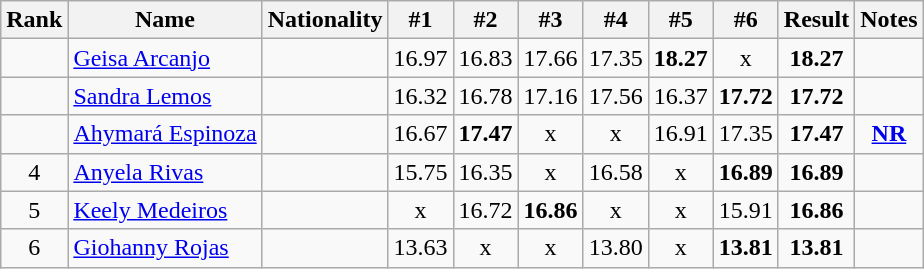<table class="wikitable sortable" style="text-align:center">
<tr>
<th>Rank</th>
<th>Name</th>
<th>Nationality</th>
<th>#1</th>
<th>#2</th>
<th>#3</th>
<th>#4</th>
<th>#5</th>
<th>#6</th>
<th>Result</th>
<th>Notes</th>
</tr>
<tr>
<td></td>
<td align=left><a href='#'>Geisa Arcanjo</a></td>
<td align=left></td>
<td>16.97</td>
<td>16.83</td>
<td>17.66</td>
<td>17.35</td>
<td><strong>18.27</strong></td>
<td>x</td>
<td><strong>18.27</strong></td>
<td></td>
</tr>
<tr>
<td></td>
<td align=left><a href='#'>Sandra Lemos</a></td>
<td align=left></td>
<td>16.32</td>
<td>16.78</td>
<td>17.16</td>
<td>17.56</td>
<td>16.37</td>
<td><strong>17.72</strong></td>
<td><strong>17.72</strong></td>
<td></td>
</tr>
<tr>
<td></td>
<td align=left><a href='#'>Ahymará Espinoza</a></td>
<td align=left></td>
<td>16.67</td>
<td><strong>17.47</strong></td>
<td>x</td>
<td>x</td>
<td>16.91</td>
<td>17.35</td>
<td><strong>17.47</strong></td>
<td><strong><a href='#'>NR</a></strong></td>
</tr>
<tr>
<td>4</td>
<td align=left><a href='#'>Anyela Rivas</a></td>
<td align=left></td>
<td>15.75</td>
<td>16.35</td>
<td>x</td>
<td>16.58</td>
<td>x</td>
<td><strong>16.89</strong></td>
<td><strong>16.89</strong></td>
<td></td>
</tr>
<tr>
<td>5</td>
<td align=left><a href='#'>Keely Medeiros</a></td>
<td align=left></td>
<td>x</td>
<td>16.72</td>
<td><strong>16.86</strong></td>
<td>x</td>
<td>x</td>
<td>15.91</td>
<td><strong>16.86</strong></td>
<td></td>
</tr>
<tr>
<td>6</td>
<td align=left><a href='#'>Giohanny Rojas</a></td>
<td align=left></td>
<td>13.63</td>
<td>x</td>
<td>x</td>
<td>13.80</td>
<td>x</td>
<td><strong>13.81</strong></td>
<td><strong>13.81</strong></td>
<td></td>
</tr>
</table>
